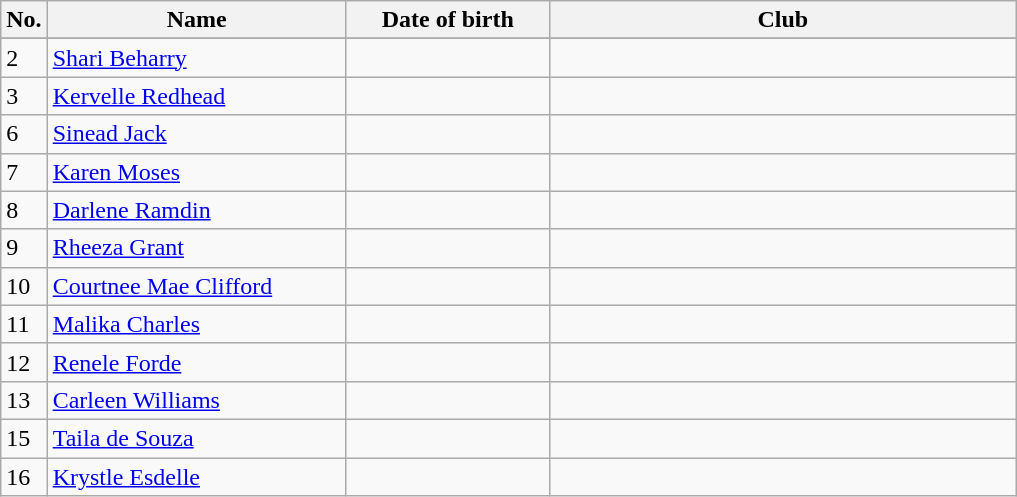<table class=wikitable sortable style=font-size:100%; text-align:center;>
<tr>
<th>No.</th>
<th style=width:12em>Name</th>
<th style=width:8em>Date of birth</th>
<th style=width:19em>Club</th>
</tr>
<tr>
</tr>
<tr ||>
</tr>
<tr>
<td>2</td>
<td><a href='#'>Shari Beharry</a></td>
<td></td>
<td></td>
</tr>
<tr>
<td>3</td>
<td><a href='#'>Kervelle Redhead</a></td>
<td></td>
<td></td>
</tr>
<tr>
<td>6</td>
<td><a href='#'>Sinead Jack</a></td>
<td></td>
<td></td>
</tr>
<tr>
<td>7</td>
<td><a href='#'>Karen Moses</a></td>
<td></td>
<td></td>
</tr>
<tr>
<td>8</td>
<td><a href='#'>Darlene Ramdin</a></td>
<td></td>
<td></td>
</tr>
<tr>
<td>9</td>
<td><a href='#'>Rheeza Grant</a></td>
<td></td>
<td></td>
</tr>
<tr>
<td>10</td>
<td><a href='#'>Courtnee Mae Clifford</a></td>
<td></td>
<td></td>
</tr>
<tr>
<td>11</td>
<td><a href='#'>Malika Charles</a></td>
<td></td>
<td></td>
</tr>
<tr>
<td>12</td>
<td><a href='#'>Renele Forde</a></td>
<td></td>
<td></td>
</tr>
<tr>
<td>13</td>
<td><a href='#'>Carleen Williams</a></td>
<td></td>
<td></td>
</tr>
<tr>
<td>15</td>
<td><a href='#'>Taila de Souza</a></td>
<td></td>
<td></td>
</tr>
<tr>
<td>16</td>
<td><a href='#'>Krystle Esdelle</a></td>
<td></td>
<td></td>
</tr>
</table>
